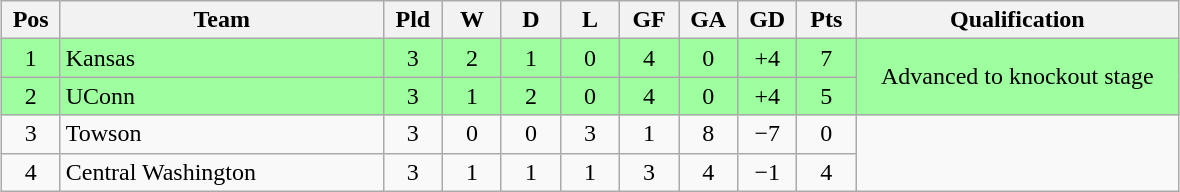<table class="wikitable" style="text-align:center; margin: 1em auto">
<tr>
<th style="width:2em">Pos</th>
<th style="width:13em">Team</th>
<th style="width:2em">Pld</th>
<th style="width:2em">W</th>
<th style="width:2em">D</th>
<th style="width:2em">L</th>
<th style="width:2em">GF</th>
<th style="width:2em">GA</th>
<th style="width:2em">GD</th>
<th style="width:2em">Pts</th>
<th style="width:13em">Qualification</th>
</tr>
<tr bgcolor="#9eff9e">
<td>1</td>
<td style="text-align:left">Kansas</td>
<td>3</td>
<td>2</td>
<td>1</td>
<td>0</td>
<td>4</td>
<td>0</td>
<td>+4</td>
<td>7</td>
<td rowspan="2">Advanced to knockout stage</td>
</tr>
<tr bgcolor="#9eff9e">
<td>2</td>
<td style="text-align:left">UConn</td>
<td>3</td>
<td>1</td>
<td>2</td>
<td>0</td>
<td>4</td>
<td>0</td>
<td>+4</td>
<td>5</td>
</tr>
<tr>
<td>3</td>
<td style="text-align:left">Towson</td>
<td>3</td>
<td>0</td>
<td>0</td>
<td>3</td>
<td>1</td>
<td>8</td>
<td>−7</td>
<td>0</td>
</tr>
<tr>
<td>4</td>
<td style="text-align:left">Central Washington</td>
<td>3</td>
<td>1</td>
<td>1</td>
<td>1</td>
<td>3</td>
<td>4</td>
<td>−1</td>
<td>4</td>
</tr>
</table>
